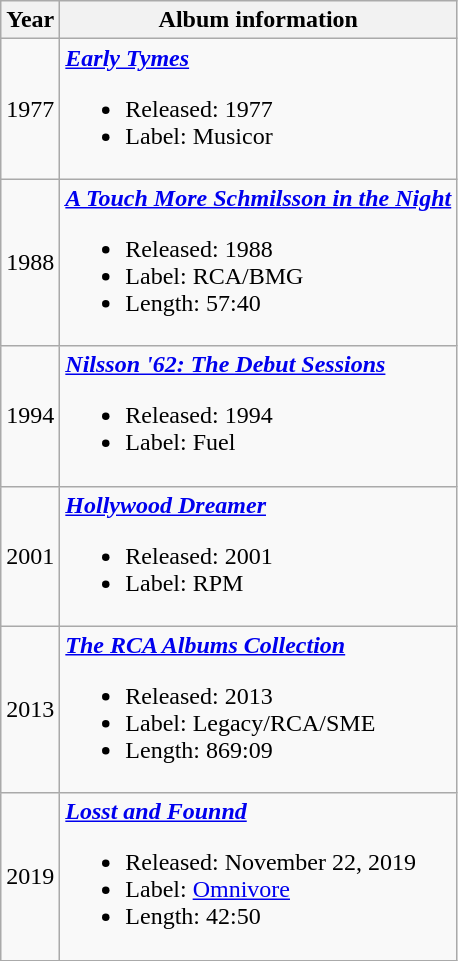<table class="wikitable">
<tr>
<th>Year</th>
<th>Album information</th>
</tr>
<tr>
<td>1977</td>
<td><strong><em><a href='#'>Early Tymes</a></em></strong><br><ul><li>Released: 1977</li><li>Label: Musicor</li></ul></td>
</tr>
<tr>
<td>1988</td>
<td><strong><em><a href='#'>A Touch More Schmilsson in the Night</a></em></strong><br><ul><li>Released: 1988</li><li>Label: RCA/BMG</li><li>Length: 57:40</li></ul></td>
</tr>
<tr>
<td>1994</td>
<td><strong><em><a href='#'>Nilsson '62: The Debut Sessions</a></em></strong><br><ul><li>Released: 1994</li><li>Label: Fuel</li></ul></td>
</tr>
<tr>
<td>2001</td>
<td><strong><em><a href='#'>Hollywood Dreamer</a></em></strong><br><ul><li>Released: 2001</li><li>Label: RPM</li></ul></td>
</tr>
<tr>
<td>2013</td>
<td><strong><em><a href='#'>The RCA Albums Collection</a></em></strong><br><ul><li>Released: 2013</li><li>Label: Legacy/RCA/SME</li><li>Length: 869:09</li></ul></td>
</tr>
<tr>
<td>2019</td>
<td><strong><em><a href='#'>Losst and Founnd</a></em></strong><br><ul><li>Released: November 22, 2019</li><li>Label: <a href='#'>Omnivore</a></li><li>Length: 42:50</li></ul></td>
</tr>
</table>
